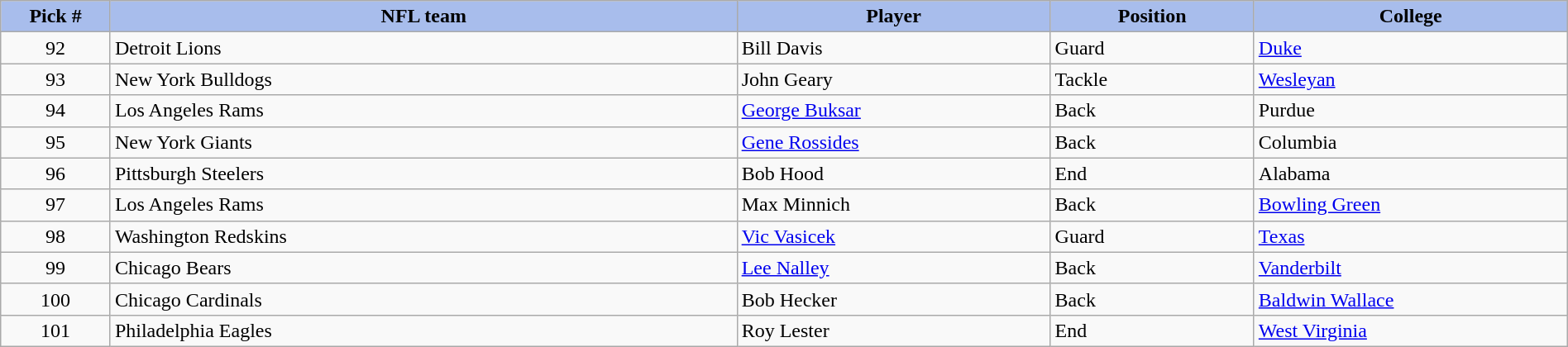<table class="wikitable sortable sortable" style="width: 100%">
<tr>
<th style="background:#A8BDEC;" width=7%>Pick #</th>
<th width=40% style="background:#A8BDEC;">NFL team</th>
<th width=20% style="background:#A8BDEC;">Player</th>
<th width=13% style="background:#A8BDEC;">Position</th>
<th style="background:#A8BDEC;">College</th>
</tr>
<tr>
<td align=center>92</td>
<td>Detroit Lions</td>
<td>Bill Davis</td>
<td>Guard</td>
<td><a href='#'>Duke</a></td>
</tr>
<tr>
<td align=center>93</td>
<td>New York Bulldogs</td>
<td>John Geary</td>
<td>Tackle</td>
<td><a href='#'>Wesleyan</a></td>
</tr>
<tr>
<td align=center>94</td>
<td>Los Angeles Rams</td>
<td><a href='#'>George Buksar</a></td>
<td>Back</td>
<td>Purdue</td>
</tr>
<tr>
<td align=center>95</td>
<td>New York Giants</td>
<td><a href='#'>Gene Rossides</a></td>
<td>Back</td>
<td>Columbia</td>
</tr>
<tr>
<td align=center>96</td>
<td>Pittsburgh Steelers</td>
<td>Bob Hood</td>
<td>End</td>
<td>Alabama</td>
</tr>
<tr>
<td align=center>97</td>
<td>Los Angeles Rams</td>
<td>Max Minnich</td>
<td>Back</td>
<td><a href='#'>Bowling Green</a></td>
</tr>
<tr>
<td align=center>98</td>
<td>Washington Redskins</td>
<td><a href='#'>Vic Vasicek</a></td>
<td>Guard</td>
<td><a href='#'>Texas</a></td>
</tr>
<tr>
<td align=center>99</td>
<td>Chicago Bears</td>
<td><a href='#'>Lee Nalley</a></td>
<td>Back</td>
<td><a href='#'>Vanderbilt</a></td>
</tr>
<tr>
<td align=center>100</td>
<td>Chicago Cardinals</td>
<td>Bob Hecker</td>
<td>Back</td>
<td><a href='#'>Baldwin Wallace</a></td>
</tr>
<tr>
<td align=center>101</td>
<td>Philadelphia Eagles</td>
<td>Roy Lester</td>
<td>End</td>
<td><a href='#'>West Virginia</a></td>
</tr>
</table>
